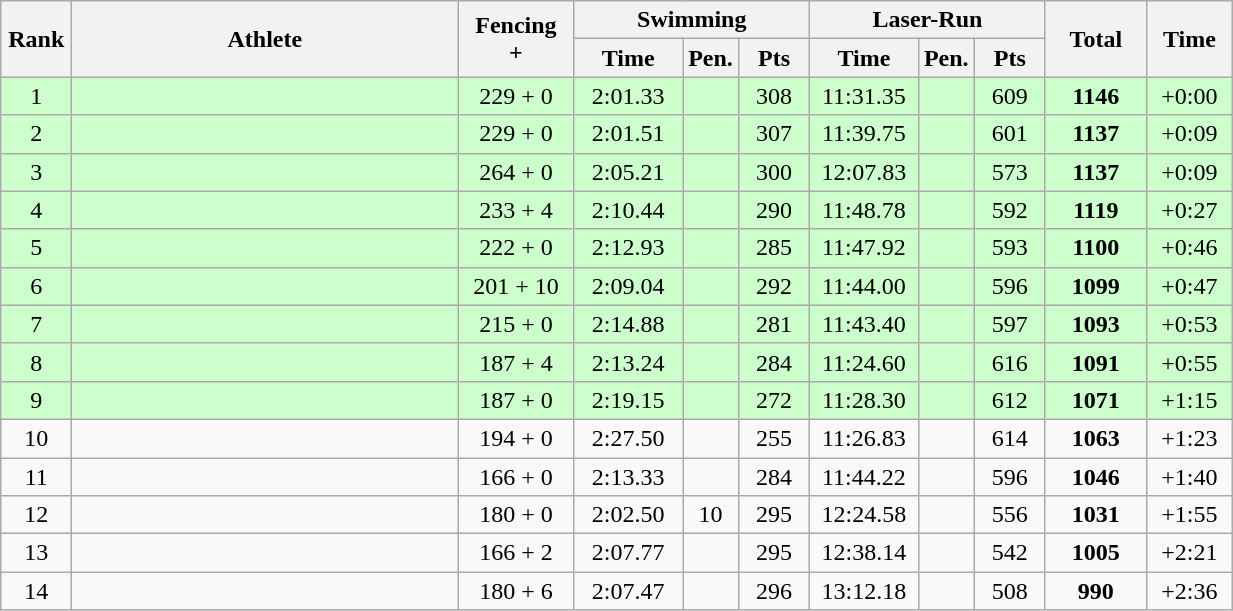<table class=wikitable style="text-align:center">
<tr>
<th rowspan=2 width=40>Rank</th>
<th rowspan=2 width=250>Athlete</th>
<th rowspan=2 width=70>Fencing<br>+</th>
<th colspan=3>Swimming</th>
<th colspan=3>Laser-Run</th>
<th rowspan=2 width=60>Total</th>
<th rowspan=2 width=50>Time</th>
</tr>
<tr>
<th width=65>Time</th>
<th width=30>Pen.</th>
<th width=40>Pts</th>
<th width=65>Time</th>
<th width=30>Pen.</th>
<th width=40>Pts</th>
</tr>
<tr bgcolor="ccffcc"">
<td>1</td>
<td align=left></td>
<td>229 + 0</td>
<td>2:01.33</td>
<td></td>
<td>308</td>
<td>11:31.35</td>
<td></td>
<td>609</td>
<td><strong>1146</strong></td>
<td>+0:00</td>
</tr>
<tr bgcolor="ccffcc"">
<td>2</td>
<td align=left></td>
<td>229 + 0</td>
<td>2:01.51</td>
<td></td>
<td>307</td>
<td>11:39.75</td>
<td></td>
<td>601</td>
<td><strong>1137</strong></td>
<td>+0:09</td>
</tr>
<tr bgcolor="ccffcc"">
<td>3</td>
<td align=left></td>
<td>264 + 0</td>
<td>2:05.21</td>
<td></td>
<td>300</td>
<td>12:07.83</td>
<td></td>
<td>573</td>
<td><strong>1137</strong></td>
<td>+0:09</td>
</tr>
<tr bgcolor="ccffcc"">
<td>4</td>
<td align=left></td>
<td>233 + 4</td>
<td>2:10.44</td>
<td></td>
<td>290</td>
<td>11:48.78</td>
<td></td>
<td>592</td>
<td><strong>1119</strong></td>
<td>+0:27</td>
</tr>
<tr bgcolor="ccffcc"">
<td>5</td>
<td align=left></td>
<td>222 + 0</td>
<td>2:12.93</td>
<td></td>
<td>285</td>
<td>11:47.92</td>
<td></td>
<td>593</td>
<td><strong>1100</strong></td>
<td>+0:46</td>
</tr>
<tr bgcolor="ccffcc"">
<td>6</td>
<td align=left></td>
<td>201 + 10</td>
<td>2:09.04</td>
<td></td>
<td>292</td>
<td>11:44.00</td>
<td></td>
<td>596</td>
<td><strong>1099</strong></td>
<td>+0:47</td>
</tr>
<tr bgcolor="ccffcc"">
<td>7</td>
<td align=left></td>
<td>215 + 0</td>
<td>2:14.88</td>
<td></td>
<td>281</td>
<td>11:43.40</td>
<td></td>
<td>597</td>
<td><strong>1093</strong></td>
<td>+0:53</td>
</tr>
<tr bgcolor="ccffcc"">
<td>8</td>
<td align=left></td>
<td>187 + 4</td>
<td>2:13.24</td>
<td></td>
<td>284</td>
<td>11:24.60</td>
<td></td>
<td>616</td>
<td><strong>1091</strong></td>
<td>+0:55</td>
</tr>
<tr bgcolor="ccffcc"">
<td>9</td>
<td align=left></td>
<td>187 + 0</td>
<td>2:19.15</td>
<td></td>
<td>272</td>
<td>11:28.30</td>
<td></td>
<td>612</td>
<td><strong>1071</strong></td>
<td>+1:15</td>
</tr>
<tr>
<td>10</td>
<td align=left></td>
<td>194 + 0</td>
<td>2:27.50</td>
<td></td>
<td>255</td>
<td>11:26.83</td>
<td></td>
<td>614</td>
<td><strong>1063</strong></td>
<td>+1:23</td>
</tr>
<tr>
<td>11</td>
<td align=left></td>
<td>166 + 0</td>
<td>2:13.33</td>
<td></td>
<td>284</td>
<td>11:44.22</td>
<td></td>
<td>596</td>
<td><strong>1046</strong></td>
<td>+1:40</td>
</tr>
<tr>
<td>12</td>
<td align=left></td>
<td>180 + 0</td>
<td>2:02.50</td>
<td>10</td>
<td>295</td>
<td>12:24.58</td>
<td></td>
<td>556</td>
<td><strong>1031</strong></td>
<td>+1:55</td>
</tr>
<tr>
<td>13</td>
<td align=left></td>
<td>166 + 2</td>
<td>2:07.77</td>
<td></td>
<td>295</td>
<td>12:38.14</td>
<td></td>
<td>542</td>
<td><strong>1005</strong></td>
<td>+2:21</td>
</tr>
<tr>
<td>14</td>
<td align=left></td>
<td>180 + 6</td>
<td>2:07.47</td>
<td></td>
<td>296</td>
<td>13:12.18</td>
<td></td>
<td>508</td>
<td><strong>990</strong></td>
<td>+2:36</td>
</tr>
</table>
